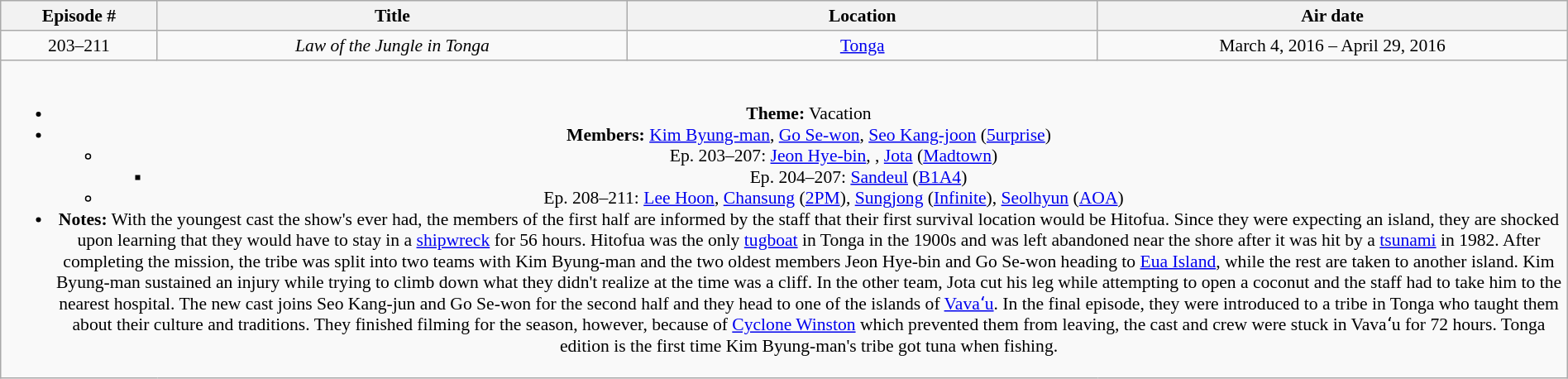<table class="wikitable" style="text-align:center; font-size:90%; width:100%;">
<tr>
<th width="10%">Episode #</th>
<th width="30%">Title</th>
<th width="30%">Location</th>
<th width="30%">Air date</th>
</tr>
<tr>
<td>203–211</td>
<td><em>Law of the Jungle in Tonga</em></td>
<td><a href='#'>Tonga</a></td>
<td>March 4, 2016 – April 29, 2016</td>
</tr>
<tr>
<td colspan="4"><br><ul><li><strong>Theme:</strong> Vacation</li><li><strong>Members:</strong> <a href='#'>Kim Byung-man</a>, <a href='#'>Go Se-won</a>, <a href='#'>Seo Kang-joon</a> (<a href='#'>5urprise</a>)<ul><li>Ep. 203–207: <a href='#'>Jeon Hye-bin</a>, , <a href='#'>Jota</a> (<a href='#'>Madtown</a>)<ul><li>Ep. 204–207: <a href='#'>Sandeul</a> (<a href='#'>B1A4</a>)</li></ul></li><li>Ep. 208–211: <a href='#'>Lee Hoon</a>, <a href='#'>Chansung</a> (<a href='#'>2PM</a>), <a href='#'>Sungjong</a> (<a href='#'>Infinite</a>), <a href='#'>Seolhyun</a> (<a href='#'>AOA</a>)</li></ul></li><li><strong>Notes:</strong> With the youngest cast the show's ever had, the members of the first half are informed by the staff that their first survival location would be Hitofua. Since they were expecting an island, they are shocked upon learning that they would have to stay in a <a href='#'>shipwreck</a> for 56 hours. Hitofua was the only <a href='#'>tugboat</a> in Tonga in the 1900s and was left abandoned near the shore after it was hit by a <a href='#'>tsunami</a> in 1982. After completing the mission, the tribe was split into two teams with Kim Byung-man and the two oldest members Jeon Hye-bin and Go Se-won heading to <a href='#'>Eua Island</a>, while the rest are taken to another island. Kim Byung-man sustained an injury while trying to climb down what they didn't realize at the time was a cliff. In the other team, Jota cut his leg while attempting to open a coconut and the staff had to take him to the nearest hospital. The new cast joins Seo Kang-jun and Go Se-won for the second half and they head to one of the islands of <a href='#'>Vavaʻu</a>. In the final episode, they were introduced to a tribe in Tonga who taught them about their culture and traditions. They finished filming for the season, however, because of <a href='#'>Cyclone Winston</a> which prevented them from leaving, the cast and crew were stuck in Vavaʻu for 72 hours. Tonga edition is the first time Kim Byung-man's tribe got tuna when fishing.</li></ul></td>
</tr>
</table>
